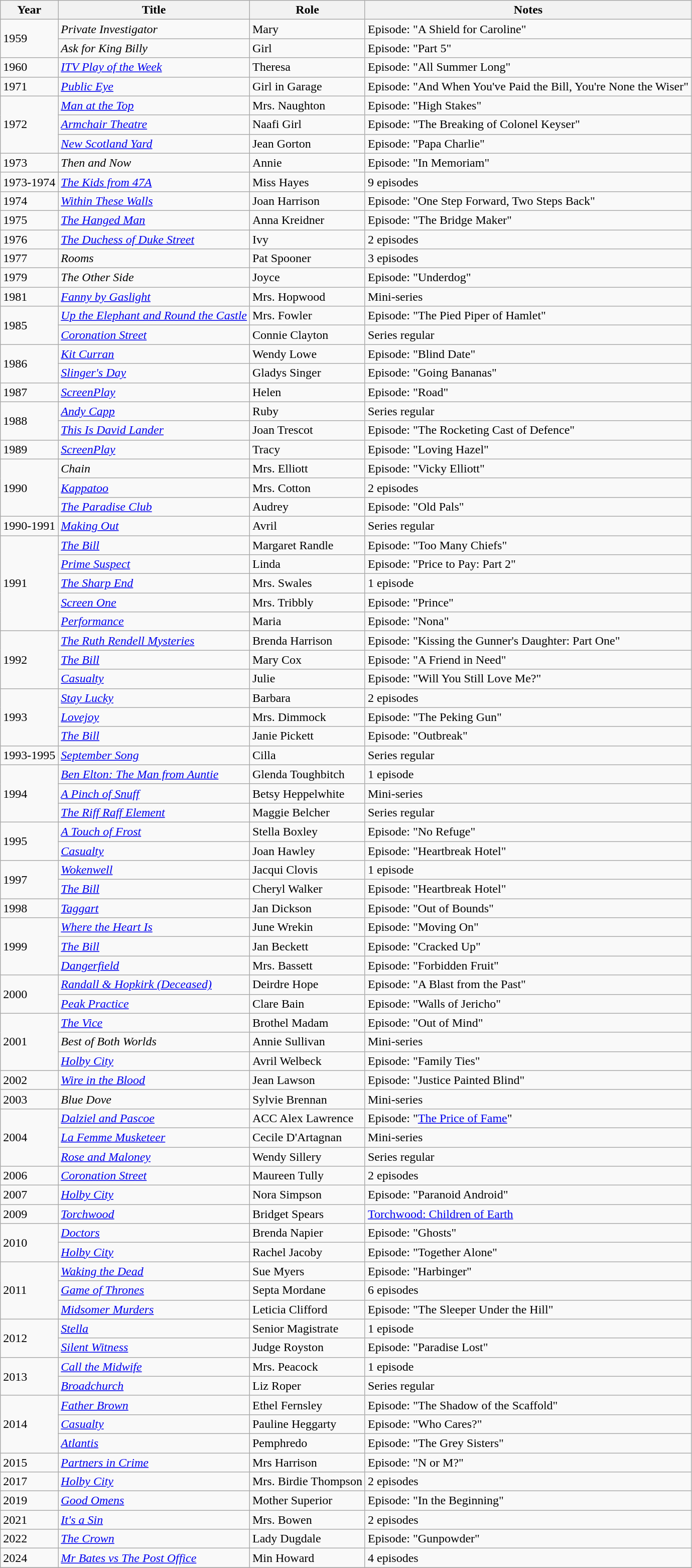<table class="wikitable">
<tr>
<th>Year</th>
<th>Title</th>
<th>Role</th>
<th>Notes</th>
</tr>
<tr>
<td rowspan="2">1959</td>
<td><em>Private Investigator</em></td>
<td>Mary</td>
<td>Episode: "A Shield for Caroline"</td>
</tr>
<tr>
<td><em>Ask for King Billy</em></td>
<td>Girl</td>
<td>Episode: "Part 5"</td>
</tr>
<tr>
<td>1960</td>
<td><em><a href='#'>ITV Play of the Week</a></em></td>
<td>Theresa</td>
<td>Episode: "All Summer Long"</td>
</tr>
<tr>
<td>1971</td>
<td><em><a href='#'>Public Eye</a></em></td>
<td>Girl in Garage</td>
<td>Episode: "And When You've Paid the Bill, You're None the Wiser"</td>
</tr>
<tr>
<td rowspan="3">1972</td>
<td><em><a href='#'>Man at the Top</a></em></td>
<td>Mrs. Naughton</td>
<td>Episode: "High Stakes"</td>
</tr>
<tr>
<td><em><a href='#'>Armchair Theatre</a></em></td>
<td>Naafi Girl</td>
<td>Episode: "The Breaking of Colonel Keyser"</td>
</tr>
<tr>
<td><em><a href='#'>New Scotland Yard</a></em></td>
<td>Jean Gorton</td>
<td>Episode: "Papa Charlie"</td>
</tr>
<tr>
<td>1973</td>
<td><em>Then and Now</em></td>
<td>Annie</td>
<td>Episode: "In Memoriam"</td>
</tr>
<tr>
<td>1973-1974</td>
<td><em><a href='#'>The Kids from 47A</a></em></td>
<td>Miss Hayes</td>
<td>9 episodes</td>
</tr>
<tr>
<td>1974</td>
<td><em><a href='#'>Within These Walls</a></em></td>
<td>Joan Harrison</td>
<td>Episode: "One Step Forward, Two Steps Back"</td>
</tr>
<tr>
<td>1975</td>
<td><em><a href='#'>The Hanged Man</a></em></td>
<td>Anna Kreidner</td>
<td>Episode: "The Bridge Maker"</td>
</tr>
<tr>
<td>1976</td>
<td><em><a href='#'>The Duchess of Duke Street</a></em></td>
<td>Ivy</td>
<td>2 episodes</td>
</tr>
<tr>
<td>1977</td>
<td><em>Rooms</em></td>
<td>Pat Spooner</td>
<td>3 episodes</td>
</tr>
<tr>
<td>1979</td>
<td><em>The Other Side</em></td>
<td>Joyce</td>
<td>Episode: "Underdog"</td>
</tr>
<tr>
<td>1981</td>
<td><em><a href='#'>Fanny by Gaslight</a></em></td>
<td>Mrs. Hopwood</td>
<td>Mini-series</td>
</tr>
<tr>
<td rowspan="2">1985</td>
<td><em><a href='#'>Up the Elephant and Round the Castle</a></em></td>
<td>Mrs. Fowler</td>
<td>Episode: "The Pied Piper of Hamlet"</td>
</tr>
<tr>
<td><em><a href='#'>Coronation Street</a></em></td>
<td>Connie Clayton</td>
<td>Series regular</td>
</tr>
<tr>
<td rowspan="2">1986</td>
<td><em><a href='#'>Kit Curran</a></em></td>
<td>Wendy Lowe</td>
<td>Episode: "Blind Date"</td>
</tr>
<tr>
<td><em><a href='#'>Slinger's Day</a></em></td>
<td>Gladys Singer</td>
<td>Episode: "Going Bananas"</td>
</tr>
<tr>
<td>1987</td>
<td><em><a href='#'>ScreenPlay</a></em></td>
<td>Helen</td>
<td>Episode: "Road"</td>
</tr>
<tr>
<td rowspan="2">1988</td>
<td><em><a href='#'>Andy Capp</a></em></td>
<td>Ruby</td>
<td>Series regular</td>
</tr>
<tr>
<td><em><a href='#'>This Is David Lander</a></em></td>
<td>Joan Trescot</td>
<td>Episode: "The Rocketing Cast of Defence"</td>
</tr>
<tr>
<td>1989</td>
<td><em><a href='#'>ScreenPlay</a></em></td>
<td>Tracy</td>
<td>Episode: "Loving Hazel"</td>
</tr>
<tr>
<td rowspan="3">1990</td>
<td><em>Chain</em></td>
<td>Mrs. Elliott</td>
<td>Episode: "Vicky Elliott"</td>
</tr>
<tr>
<td><em><a href='#'>Kappatoo</a></em></td>
<td>Mrs. Cotton</td>
<td>2 episodes</td>
</tr>
<tr>
<td><em><a href='#'>The Paradise Club</a></em></td>
<td>Audrey</td>
<td>Episode: "Old Pals"</td>
</tr>
<tr>
<td>1990-1991</td>
<td><em><a href='#'>Making Out</a></em></td>
<td>Avril</td>
<td>Series regular</td>
</tr>
<tr>
<td rowspan="5">1991</td>
<td><em><a href='#'>The Bill</a></em></td>
<td>Margaret Randle</td>
<td>Episode: "Too Many Chiefs"</td>
</tr>
<tr>
<td><em><a href='#'>Prime Suspect</a></em></td>
<td>Linda</td>
<td>Episode: "Price to Pay: Part 2"</td>
</tr>
<tr>
<td><em><a href='#'>The Sharp End</a></em></td>
<td>Mrs. Swales</td>
<td>1 episode</td>
</tr>
<tr>
<td><em><a href='#'>Screen One</a></em></td>
<td>Mrs. Tribbly</td>
<td>Episode: "Prince"</td>
</tr>
<tr>
<td><em><a href='#'>Performance</a></em></td>
<td>Maria</td>
<td>Episode: "Nona"</td>
</tr>
<tr>
<td rowspan="3">1992</td>
<td><em><a href='#'>The Ruth Rendell Mysteries</a></em></td>
<td>Brenda Harrison</td>
<td>Episode: "Kissing the Gunner's Daughter: Part One"</td>
</tr>
<tr>
<td><em><a href='#'>The Bill</a></em></td>
<td>Mary Cox</td>
<td>Episode: "A Friend in Need"</td>
</tr>
<tr>
<td><em><a href='#'>Casualty</a></em></td>
<td>Julie</td>
<td>Episode: "Will You Still Love Me?"</td>
</tr>
<tr>
<td rowspan="3">1993</td>
<td><em><a href='#'>Stay Lucky</a></em></td>
<td>Barbara</td>
<td>2 episodes</td>
</tr>
<tr>
<td><em><a href='#'>Lovejoy</a></em></td>
<td>Mrs. Dimmock</td>
<td>Episode: "The Peking Gun"</td>
</tr>
<tr>
<td><em><a href='#'>The Bill</a></em></td>
<td>Janie Pickett</td>
<td>Episode: "Outbreak"</td>
</tr>
<tr>
<td>1993-1995</td>
<td><em><a href='#'>September Song</a></em></td>
<td>Cilla</td>
<td>Series regular</td>
</tr>
<tr>
<td rowspan="3">1994</td>
<td><em><a href='#'>Ben Elton: The Man from Auntie</a></em></td>
<td>Glenda Toughbitch</td>
<td>1 episode</td>
</tr>
<tr>
<td><em><a href='#'>A Pinch of Snuff</a></em></td>
<td>Betsy Heppelwhite</td>
<td>Mini-series</td>
</tr>
<tr>
<td><em><a href='#'>The Riff Raff Element</a></em></td>
<td>Maggie Belcher</td>
<td>Series regular</td>
</tr>
<tr>
<td rowspan="2">1995</td>
<td><em><a href='#'>A Touch of Frost</a></em></td>
<td>Stella Boxley</td>
<td>Episode: "No Refuge"</td>
</tr>
<tr>
<td><em><a href='#'>Casualty</a></em></td>
<td>Joan Hawley</td>
<td>Episode: "Heartbreak Hotel"</td>
</tr>
<tr>
<td rowspan="2">1997</td>
<td><em><a href='#'>Wokenwell</a></em></td>
<td>Jacqui Clovis</td>
<td>1 episode</td>
</tr>
<tr>
<td><em><a href='#'>The Bill</a></em></td>
<td>Cheryl Walker</td>
<td>Episode: "Heartbreak Hotel"</td>
</tr>
<tr>
<td>1998</td>
<td><em><a href='#'>Taggart</a></em></td>
<td>Jan Dickson</td>
<td>Episode: "Out of Bounds"</td>
</tr>
<tr>
<td rowspan="3">1999</td>
<td><em><a href='#'>Where the Heart Is</a></em></td>
<td>June Wrekin</td>
<td>Episode: "Moving On"</td>
</tr>
<tr>
<td><em><a href='#'>The Bill</a></em></td>
<td>Jan Beckett</td>
<td>Episode: "Cracked Up"</td>
</tr>
<tr>
<td><em><a href='#'>Dangerfield</a></em></td>
<td>Mrs. Bassett</td>
<td>Episode: "Forbidden Fruit"</td>
</tr>
<tr>
<td rowspan="2">2000</td>
<td><em><a href='#'>Randall & Hopkirk (Deceased)</a></em></td>
<td>Deirdre Hope</td>
<td>Episode: "A Blast from the Past"</td>
</tr>
<tr>
<td><em><a href='#'>Peak Practice</a></em></td>
<td>Clare Bain</td>
<td>Episode: "Walls of Jericho"</td>
</tr>
<tr>
<td rowspan="3">2001</td>
<td><em><a href='#'>The Vice</a></em></td>
<td>Brothel Madam</td>
<td>Episode: "Out of Mind"</td>
</tr>
<tr>
<td><em>Best of Both Worlds</em></td>
<td>Annie Sullivan</td>
<td>Mini-series</td>
</tr>
<tr>
<td><em><a href='#'>Holby City</a></em></td>
<td>Avril Welbeck</td>
<td>Episode: "Family Ties"</td>
</tr>
<tr>
<td>2002</td>
<td><em><a href='#'>Wire in the Blood</a></em></td>
<td>Jean Lawson</td>
<td>Episode: "Justice Painted Blind"</td>
</tr>
<tr>
<td>2003</td>
<td><em>Blue Dove</em></td>
<td>Sylvie Brennan</td>
<td>Mini-series</td>
</tr>
<tr>
<td rowspan="3">2004</td>
<td><em><a href='#'>Dalziel and Pascoe</a></em></td>
<td>ACC Alex Lawrence</td>
<td>Episode: "<a href='#'>The Price of Fame</a>"</td>
</tr>
<tr>
<td><em><a href='#'>La Femme Musketeer</a></em></td>
<td>Cecile D'Artagnan</td>
<td>Mini-series</td>
</tr>
<tr>
<td><em><a href='#'>Rose and Maloney</a></em></td>
<td>Wendy Sillery</td>
<td>Series regular</td>
</tr>
<tr>
<td>2006</td>
<td><em><a href='#'>Coronation Street</a></em></td>
<td>Maureen Tully</td>
<td>2 episodes</td>
</tr>
<tr>
<td>2007</td>
<td><em><a href='#'>Holby City</a></em></td>
<td>Nora Simpson</td>
<td>Episode: "Paranoid Android"</td>
</tr>
<tr>
<td>2009</td>
<td><em><a href='#'>Torchwood</a></em></td>
<td>Bridget Spears</td>
<td><a href='#'>Torchwood: Children of Earth</a></td>
</tr>
<tr>
<td rowspan="2">2010</td>
<td><em><a href='#'>Doctors</a></em></td>
<td>Brenda Napier</td>
<td>Episode: "Ghosts"</td>
</tr>
<tr>
<td><em><a href='#'>Holby City</a></em></td>
<td>Rachel Jacoby</td>
<td>Episode: "Together Alone"</td>
</tr>
<tr>
<td rowspan="3">2011</td>
<td><em><a href='#'>Waking the Dead</a></em></td>
<td>Sue Myers</td>
<td>Episode: "Harbinger"</td>
</tr>
<tr>
<td><em><a href='#'>Game of Thrones</a></em></td>
<td>Septa Mordane</td>
<td>6 episodes</td>
</tr>
<tr>
<td><em><a href='#'>Midsomer Murders</a></em></td>
<td>Leticia Clifford</td>
<td>Episode: "The Sleeper Under the Hill"</td>
</tr>
<tr>
<td rowspan="2">2012</td>
<td><em><a href='#'>Stella</a></em></td>
<td>Senior Magistrate</td>
<td>1 episode</td>
</tr>
<tr>
<td><em><a href='#'>Silent Witness</a></em></td>
<td>Judge Royston</td>
<td>Episode: "Paradise Lost"</td>
</tr>
<tr>
<td rowspan="2">2013</td>
<td><em><a href='#'>Call the Midwife</a></em></td>
<td>Mrs. Peacock</td>
<td>1 episode</td>
</tr>
<tr>
<td><em><a href='#'>Broadchurch</a></em></td>
<td>Liz Roper</td>
<td>Series regular</td>
</tr>
<tr>
<td rowspan="3">2014</td>
<td><em><a href='#'>Father Brown</a></em></td>
<td>Ethel Fernsley</td>
<td>Episode: "The Shadow of the Scaffold"</td>
</tr>
<tr>
<td><em><a href='#'>Casualty</a></em></td>
<td>Pauline Heggarty</td>
<td>Episode: "Who Cares?"</td>
</tr>
<tr>
<td><em><a href='#'>Atlantis</a></em></td>
<td>Pemphredo</td>
<td>Episode: "The Grey Sisters"</td>
</tr>
<tr>
<td>2015</td>
<td><em><a href='#'>Partners in Crime</a></em></td>
<td>Mrs Harrison</td>
<td>Episode: "N or M?"</td>
</tr>
<tr>
<td>2017</td>
<td><em><a href='#'>Holby City</a></em></td>
<td>Mrs. Birdie Thompson</td>
<td>2 episodes</td>
</tr>
<tr>
<td>2019</td>
<td><em><a href='#'>Good Omens</a></em></td>
<td>Mother Superior</td>
<td>Episode: "In the Beginning"</td>
</tr>
<tr>
<td>2021</td>
<td><em><a href='#'>It's a Sin</a></em></td>
<td>Mrs. Bowen</td>
<td>2 episodes</td>
</tr>
<tr>
<td>2022</td>
<td><em><a href='#'>The Crown</a></em></td>
<td>Lady Dugdale</td>
<td>Episode: "Gunpowder"</td>
</tr>
<tr>
<td>2024</td>
<td><em><a href='#'>Mr Bates vs The Post Office</a></em></td>
<td>Min Howard</td>
<td>4 episodes</td>
</tr>
<tr>
</tr>
</table>
